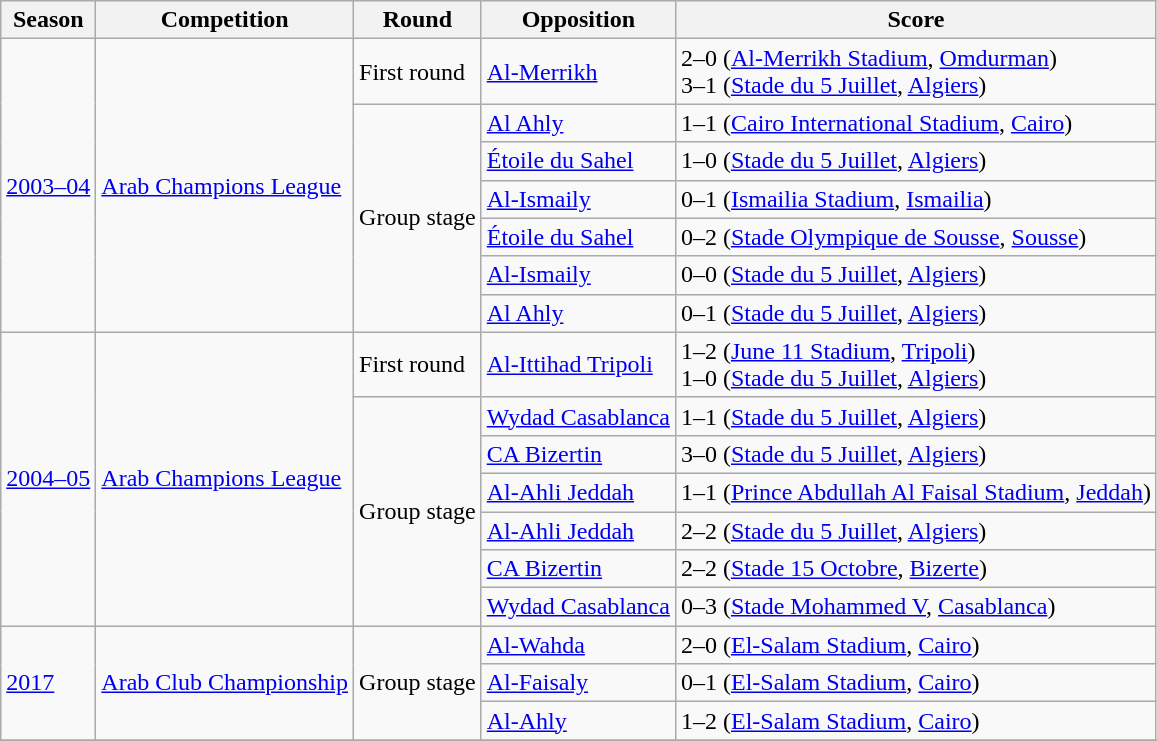<table class="sortable plainrowheaders wikitable">
<tr>
<th scope=col>Season</th>
<th scope=col>Competition</th>
<th scope=col>Round</th>
<th scope=col>Opposition</th>
<th scope=col>Score</th>
</tr>
<tr>
<td rowspan="7"><a href='#'>2003–04</a></td>
<td rowspan="7"><a href='#'>Arab Champions League</a></td>
<td>First round</td>
<td> <a href='#'>Al-Merrikh</a></td>
<td>2–0 (<a href='#'>Al-Merrikh Stadium</a>, <a href='#'>Omdurman</a>)<br>3–1 (<a href='#'>Stade du 5 Juillet</a>, <a href='#'>Algiers</a>)</td>
</tr>
<tr>
<td rowspan="6">Group stage</td>
<td> <a href='#'>Al Ahly</a></td>
<td>1–1 (<a href='#'>Cairo International Stadium</a>, <a href='#'>Cairo</a>)</td>
</tr>
<tr>
<td> <a href='#'>Étoile du Sahel</a></td>
<td>1–0 (<a href='#'>Stade du 5 Juillet</a>, <a href='#'>Algiers</a>)</td>
</tr>
<tr>
<td> <a href='#'>Al-Ismaily</a></td>
<td>0–1 (<a href='#'>Ismailia Stadium</a>, <a href='#'>Ismailia</a>)</td>
</tr>
<tr>
<td> <a href='#'>Étoile du Sahel</a></td>
<td>0–2 (<a href='#'>Stade Olympique de Sousse</a>, <a href='#'>Sousse</a>)</td>
</tr>
<tr>
<td> <a href='#'>Al-Ismaily</a></td>
<td>0–0 (<a href='#'>Stade du 5 Juillet</a>, <a href='#'>Algiers</a>)</td>
</tr>
<tr>
<td> <a href='#'>Al Ahly</a></td>
<td>0–1 (<a href='#'>Stade du 5 Juillet</a>, <a href='#'>Algiers</a>)</td>
</tr>
<tr>
<td rowspan="7"><a href='#'>2004–05</a></td>
<td rowspan="7"><a href='#'>Arab Champions League</a></td>
<td>First round</td>
<td> <a href='#'>Al-Ittihad Tripoli</a></td>
<td>1–2 (<a href='#'>June 11 Stadium</a>, <a href='#'>Tripoli</a>)<br>1–0 (<a href='#'>Stade du 5 Juillet</a>, <a href='#'>Algiers</a>)</td>
</tr>
<tr>
<td rowspan="6">Group stage</td>
<td> <a href='#'>Wydad Casablanca</a></td>
<td>1–1 (<a href='#'>Stade du 5 Juillet</a>, <a href='#'>Algiers</a>)</td>
</tr>
<tr>
<td> <a href='#'>CA Bizertin</a></td>
<td>3–0 (<a href='#'>Stade du 5 Juillet</a>, <a href='#'>Algiers</a>)</td>
</tr>
<tr>
<td> <a href='#'>Al-Ahli Jeddah</a></td>
<td>1–1 (<a href='#'>Prince Abdullah Al Faisal Stadium</a>, <a href='#'>Jeddah</a>)</td>
</tr>
<tr>
<td> <a href='#'>Al-Ahli Jeddah</a></td>
<td>2–2 (<a href='#'>Stade du 5 Juillet</a>, <a href='#'>Algiers</a>)</td>
</tr>
<tr>
<td> <a href='#'>CA Bizertin</a></td>
<td>2–2 (<a href='#'>Stade 15 Octobre</a>, <a href='#'>Bizerte</a>)</td>
</tr>
<tr>
<td> <a href='#'>Wydad Casablanca</a></td>
<td>0–3 (<a href='#'>Stade Mohammed V</a>, <a href='#'>Casablanca</a>)</td>
</tr>
<tr>
<td rowspan="3"><a href='#'>2017</a></td>
<td rowspan="3"><a href='#'>Arab Club Championship</a></td>
<td rowspan="3">Group stage</td>
<td> <a href='#'>Al-Wahda</a></td>
<td>2–0 (<a href='#'>El-Salam Stadium</a>, <a href='#'>Cairo</a>)</td>
</tr>
<tr>
<td> <a href='#'>Al-Faisaly</a></td>
<td>0–1 (<a href='#'>El-Salam Stadium</a>, <a href='#'>Cairo</a>)</td>
</tr>
<tr>
<td> <a href='#'>Al-Ahly</a></td>
<td>1–2 (<a href='#'>El-Salam Stadium</a>, <a href='#'>Cairo</a>)</td>
</tr>
<tr>
</tr>
</table>
